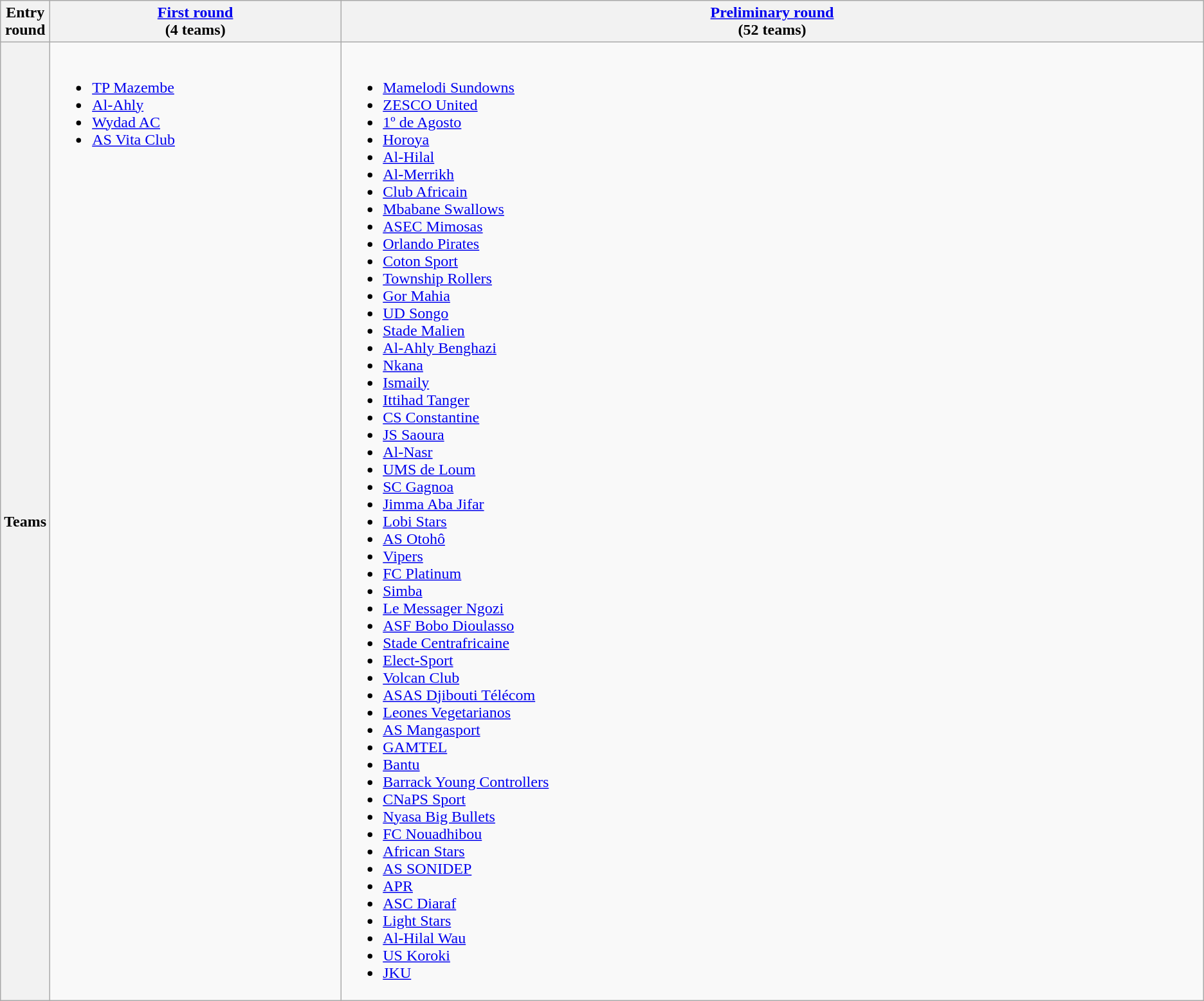<table class="wikitable">
<tr>
<th>Entry round</th>
<th width=25%><a href='#'>First round</a><br>(4 teams)</th>
<th width=75%><a href='#'>Preliminary round</a><br>(52 teams)</th>
</tr>
<tr>
<th>Teams</th>
<td valign=top><br><ul><li> <a href='#'>TP Mazembe</a> </li><li> <a href='#'>Al-Ahly</a> </li><li> <a href='#'>Wydad AC</a> </li><li> <a href='#'>AS Vita Club</a> </li></ul></td>
<td valign=top><br><ul><li> <a href='#'>Mamelodi Sundowns</a> </li><li> <a href='#'>ZESCO United</a> </li><li> <a href='#'>1º de Agosto</a> </li><li> <a href='#'>Horoya</a> </li><li> <a href='#'>Al-Hilal</a> </li><li> <a href='#'>Al-Merrikh</a> </li><li> <a href='#'>Club Africain</a> </li><li> <a href='#'>Mbabane Swallows</a> </li><li> <a href='#'>ASEC Mimosas</a> </li><li> <a href='#'>Orlando Pirates</a> </li><li> <a href='#'>Coton Sport</a> </li><li> <a href='#'>Township Rollers</a> </li><li> <a href='#'>Gor Mahia</a> </li><li> <a href='#'>UD Songo</a> </li><li> <a href='#'>Stade Malien</a> </li><li> <a href='#'>Al-Ahly Benghazi</a> </li><li> <a href='#'>Nkana</a> </li><li> <a href='#'>Ismaily</a></li><li> <a href='#'>Ittihad Tanger</a></li><li> <a href='#'>CS Constantine</a></li><li> <a href='#'>JS Saoura</a></li><li> <a href='#'>Al-Nasr</a></li><li> <a href='#'>UMS de Loum</a></li><li> <a href='#'>SC Gagnoa</a></li><li> <a href='#'>Jimma Aba Jifar</a></li><li> <a href='#'>Lobi Stars</a></li><li> <a href='#'>AS Otohô</a></li><li> <a href='#'>Vipers</a></li><li> <a href='#'>FC Platinum</a></li><li> <a href='#'>Simba</a></li><li> <a href='#'>Le Messager Ngozi</a></li><li> <a href='#'>ASF Bobo Dioulasso</a></li><li> <a href='#'>Stade Centrafricaine</a></li><li> <a href='#'>Elect-Sport</a></li><li> <a href='#'>Volcan Club</a></li><li> <a href='#'>ASAS Djibouti Télécom</a></li><li> <a href='#'>Leones Vegetarianos</a></li><li> <a href='#'>AS Mangasport</a></li><li> <a href='#'>GAMTEL</a></li><li> <a href='#'>Bantu</a></li><li> <a href='#'>Barrack Young Controllers</a></li><li> <a href='#'>CNaPS Sport</a></li><li> <a href='#'>Nyasa Big Bullets</a></li><li> <a href='#'>FC Nouadhibou</a></li><li> <a href='#'>African Stars</a></li><li> <a href='#'>AS SONIDEP</a></li><li> <a href='#'>APR</a></li><li> <a href='#'>ASC Diaraf</a></li><li> <a href='#'>Light Stars</a></li><li> <a href='#'>Al-Hilal Wau</a></li><li> <a href='#'>US Koroki</a></li><li> <a href='#'>JKU</a></li></ul></td>
</tr>
</table>
